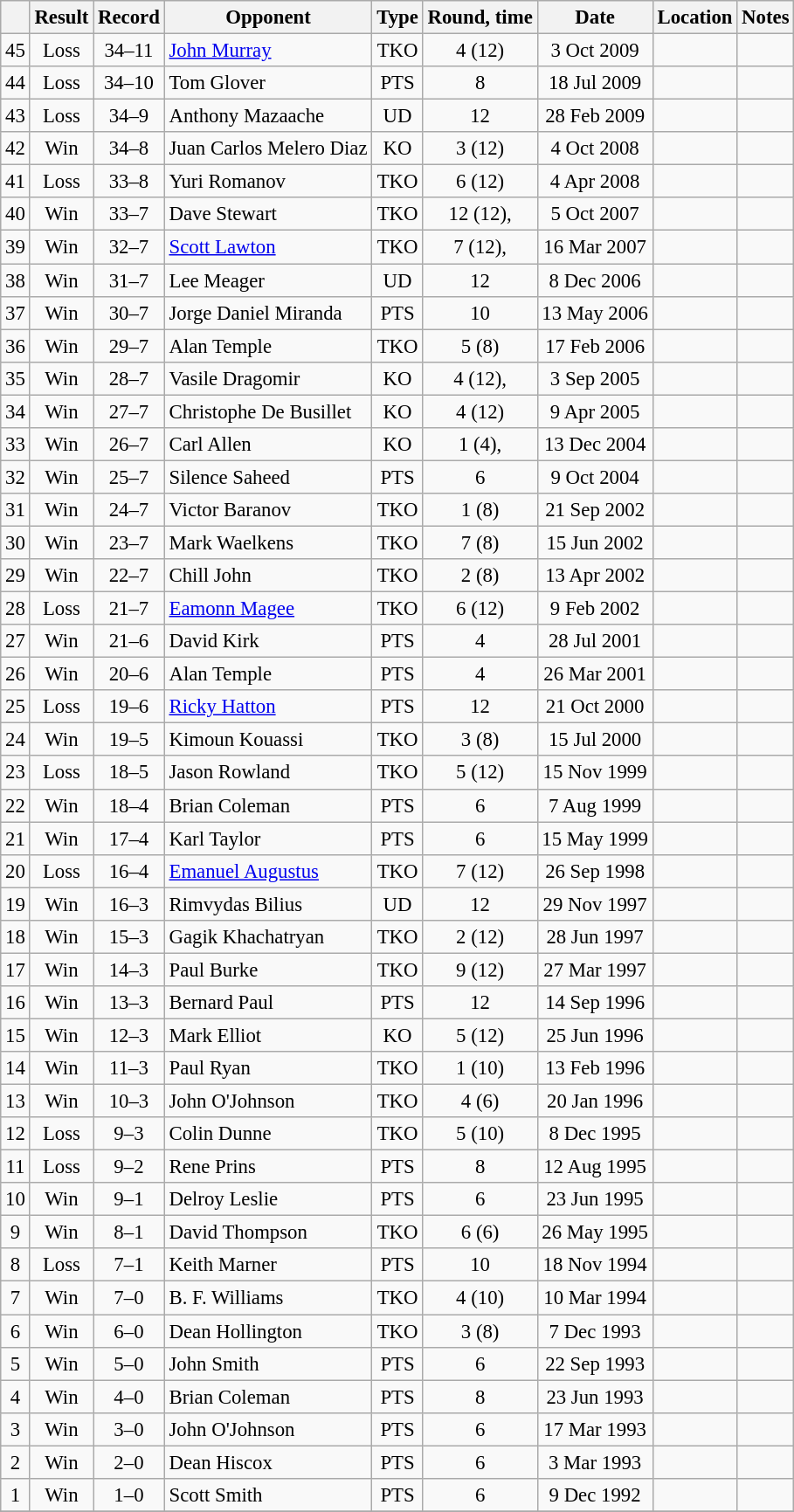<table class="wikitable" style="text-align:center; font-size:95%">
<tr>
<th></th>
<th>Result</th>
<th>Record</th>
<th>Opponent</th>
<th>Type</th>
<th>Round, time</th>
<th>Date</th>
<th>Location</th>
<th>Notes</th>
</tr>
<tr align=center>
<td>45</td>
<td>Loss</td>
<td>34–11</td>
<td align=left> <a href='#'>John Murray</a></td>
<td>TKO</td>
<td>4 (12)</td>
<td>3 Oct 2009</td>
<td align=left></td>
<td align=left></td>
</tr>
<tr>
<td>44</td>
<td>Loss</td>
<td>34–10</td>
<td align=left> Tom Glover</td>
<td>PTS</td>
<td>8</td>
<td>18 Jul 2009</td>
<td align=left></td>
<td></td>
</tr>
<tr>
<td>43</td>
<td>Loss</td>
<td>34–9</td>
<td align=left> Anthony Mazaache</td>
<td>UD</td>
<td>12</td>
<td>28 Feb 2009</td>
<td align=left></td>
<td align=left></td>
</tr>
<tr>
<td>42</td>
<td>Win</td>
<td>34–8</td>
<td align=left> Juan Carlos Melero Diaz</td>
<td>KO</td>
<td>3 (12)</td>
<td>4 Oct 2008</td>
<td align=left></td>
<td align=left></td>
</tr>
<tr>
<td>41</td>
<td>Loss</td>
<td>33–8</td>
<td align=left> Yuri Romanov</td>
<td>TKO</td>
<td>6 (12)</td>
<td>4 Apr 2008</td>
<td align=left></td>
<td align=left></td>
</tr>
<tr>
<td>40</td>
<td>Win</td>
<td>33–7</td>
<td align=left> Dave Stewart</td>
<td>TKO</td>
<td>12 (12), </td>
<td>5 Oct 2007</td>
<td align=left></td>
<td align=left></td>
</tr>
<tr>
<td>39</td>
<td>Win</td>
<td>32–7</td>
<td align=left> <a href='#'>Scott Lawton</a></td>
<td>TKO</td>
<td>7 (12), </td>
<td>16 Mar 2007</td>
<td align=left></td>
<td align=left></td>
</tr>
<tr>
<td>38</td>
<td>Win</td>
<td>31–7</td>
<td align=left> Lee Meager</td>
<td>UD</td>
<td>12</td>
<td>8 Dec 2006</td>
<td align=left></td>
<td align=left></td>
</tr>
<tr>
<td>37</td>
<td>Win</td>
<td>30–7</td>
<td align=left> Jorge Daniel Miranda</td>
<td>PTS</td>
<td>10</td>
<td>13 May 2006</td>
<td align=left></td>
<td></td>
</tr>
<tr>
<td>36</td>
<td>Win</td>
<td>29–7</td>
<td align=left> Alan Temple</td>
<td>TKO</td>
<td>5 (8)</td>
<td>17 Feb 2006</td>
<td align=left></td>
<td></td>
</tr>
<tr>
<td>35</td>
<td>Win</td>
<td>28–7</td>
<td align=left> Vasile Dragomir</td>
<td>KO</td>
<td>4 (12), </td>
<td>3 Sep 2005</td>
<td align=left></td>
<td align=left></td>
</tr>
<tr>
<td>34</td>
<td>Win</td>
<td>27–7</td>
<td align=left> Christophe De Busillet</td>
<td>KO</td>
<td>4 (12)</td>
<td>9 Apr 2005</td>
<td align=left></td>
<td align=left></td>
</tr>
<tr>
<td>33</td>
<td>Win</td>
<td>26–7</td>
<td align=left> Carl Allen</td>
<td>KO</td>
<td>1 (4), </td>
<td>13 Dec 2004</td>
<td align=left></td>
<td></td>
</tr>
<tr>
<td>32</td>
<td>Win</td>
<td>25–7</td>
<td align=left> Silence Saheed</td>
<td>PTS</td>
<td>6</td>
<td>9 Oct 2004</td>
<td align=left></td>
<td></td>
</tr>
<tr>
<td>31</td>
<td>Win</td>
<td>24–7</td>
<td align=left> Victor Baranov</td>
<td>TKO</td>
<td>1 (8)</td>
<td>21 Sep 2002</td>
<td align=left></td>
<td></td>
</tr>
<tr>
<td>30</td>
<td>Win</td>
<td>23–7</td>
<td align=left> Mark Waelkens</td>
<td>TKO</td>
<td>7 (8)</td>
<td>15 Jun 2002</td>
<td align=left></td>
<td></td>
</tr>
<tr>
<td>29</td>
<td>Win</td>
<td>22–7</td>
<td align=left> Chill John</td>
<td>TKO</td>
<td>2 (8)</td>
<td>13 Apr 2002</td>
<td align=left></td>
<td></td>
</tr>
<tr>
<td>28</td>
<td>Loss</td>
<td>21–7</td>
<td align=left> <a href='#'>Eamonn Magee</a></td>
<td>TKO</td>
<td>6 (12)</td>
<td>9 Feb 2002</td>
<td align=left></td>
<td align=left></td>
</tr>
<tr>
<td>27</td>
<td>Win</td>
<td>21–6</td>
<td align=left> David Kirk</td>
<td>PTS</td>
<td>4</td>
<td>28 Jul 2001</td>
<td align=left></td>
<td></td>
</tr>
<tr>
<td>26</td>
<td>Win</td>
<td>20–6</td>
<td align=left> Alan Temple</td>
<td>PTS</td>
<td>4</td>
<td>26 Mar 2001</td>
<td align=left></td>
<td></td>
</tr>
<tr>
<td>25</td>
<td>Loss</td>
<td>19–6</td>
<td align=left> <a href='#'>Ricky Hatton</a></td>
<td>PTS</td>
<td>12</td>
<td>21 Oct 2000</td>
<td align=left></td>
<td align=left></td>
</tr>
<tr>
<td>24</td>
<td>Win</td>
<td>19–5</td>
<td align=left> Kimoun Kouassi</td>
<td>TKO</td>
<td>3 (8)</td>
<td>15 Jul 2000</td>
<td align=left></td>
<td></td>
</tr>
<tr>
<td>23</td>
<td>Loss</td>
<td>18–5</td>
<td align=left> Jason Rowland</td>
<td>TKO</td>
<td>5 (12)</td>
<td>15 Nov 1999</td>
<td align=left></td>
<td align=left></td>
</tr>
<tr>
<td>22</td>
<td>Win</td>
<td>18–4</td>
<td align=left> Brian Coleman</td>
<td>PTS</td>
<td>6</td>
<td>7 Aug 1999</td>
<td align=left></td>
<td></td>
</tr>
<tr>
<td>21</td>
<td>Win</td>
<td>17–4</td>
<td align=left> Karl Taylor</td>
<td>PTS</td>
<td>6</td>
<td>15 May 1999</td>
<td align=left></td>
<td></td>
</tr>
<tr>
<td>20</td>
<td>Loss</td>
<td>16–4</td>
<td align=left> <a href='#'>Emanuel Augustus</a></td>
<td>TKO</td>
<td>7 (12)</td>
<td>26 Sep 1998</td>
<td align=left></td>
<td align=left></td>
</tr>
<tr>
<td>19</td>
<td>Win</td>
<td>16–3</td>
<td align=left> Rimvydas Bilius</td>
<td>UD</td>
<td>12</td>
<td>29 Nov 1997</td>
<td align=left></td>
<td align=left></td>
</tr>
<tr>
<td>18</td>
<td>Win</td>
<td>15–3</td>
<td align=left> Gagik Khachatryan</td>
<td>TKO</td>
<td>2 (12)</td>
<td>28 Jun 1997</td>
<td align=left></td>
<td></td>
</tr>
<tr>
<td>17</td>
<td>Win</td>
<td>14–3</td>
<td align=left> Paul Burke</td>
<td>TKO</td>
<td>9 (12)</td>
<td>27 Mar 1997</td>
<td align=left></td>
<td align=left></td>
</tr>
<tr>
<td>16</td>
<td>Win</td>
<td>13–3</td>
<td align=left> Bernard Paul</td>
<td>PTS</td>
<td>12</td>
<td>14 Sep 1996</td>
<td align=left></td>
<td align=left></td>
</tr>
<tr>
<td>15</td>
<td>Win</td>
<td>12–3</td>
<td align=left> Mark Elliot</td>
<td>KO</td>
<td>5 (12)</td>
<td>25 Jun 1996</td>
<td align=left></td>
<td align=left></td>
</tr>
<tr>
<td>14</td>
<td>Win</td>
<td>11–3</td>
<td align=left> Paul Ryan</td>
<td>TKO</td>
<td>1 (10)</td>
<td>13 Feb 1996</td>
<td align=left></td>
<td></td>
</tr>
<tr>
<td>13</td>
<td>Win</td>
<td>10–3</td>
<td align=left> John O'Johnson</td>
<td>TKO</td>
<td>4 (6)</td>
<td>20 Jan 1996</td>
<td align=left></td>
<td></td>
</tr>
<tr>
<td>12</td>
<td>Loss</td>
<td>9–3</td>
<td align=left> Colin Dunne</td>
<td>TKO</td>
<td>5 (10)</td>
<td>8 Dec 1995</td>
<td align=left></td>
<td align=left></td>
</tr>
<tr>
<td>11</td>
<td>Loss</td>
<td>9–2</td>
<td align=left> Rene Prins</td>
<td>PTS</td>
<td>8</td>
<td>12 Aug 1995</td>
<td align=left></td>
<td></td>
</tr>
<tr>
<td>10</td>
<td>Win</td>
<td>9–1</td>
<td align=left> Delroy Leslie</td>
<td>PTS</td>
<td>6</td>
<td>23 Jun 1995</td>
<td align=left></td>
<td></td>
</tr>
<tr>
<td>9</td>
<td>Win</td>
<td>8–1</td>
<td align=left> David Thompson</td>
<td>TKO</td>
<td>6 (6)</td>
<td>26 May 1995</td>
<td align=left></td>
<td></td>
</tr>
<tr>
<td>8</td>
<td>Loss</td>
<td>7–1</td>
<td align=left> Keith Marner</td>
<td>PTS</td>
<td>10</td>
<td>18 Nov 1994</td>
<td align=left></td>
<td align=left></td>
</tr>
<tr>
<td>7</td>
<td>Win</td>
<td>7–0</td>
<td align=left> B. F. Williams</td>
<td>TKO</td>
<td>4 (10)</td>
<td>10 Mar 1994</td>
<td align=left></td>
<td align=left></td>
</tr>
<tr>
<td>6</td>
<td>Win</td>
<td>6–0</td>
<td align=left> Dean Hollington</td>
<td>TKO</td>
<td>3 (8)</td>
<td>7 Dec 1993</td>
<td align=left></td>
<td></td>
</tr>
<tr>
<td>5</td>
<td>Win</td>
<td>5–0</td>
<td align=left> John Smith</td>
<td>PTS</td>
<td>6</td>
<td>22 Sep 1993</td>
<td align=left></td>
<td></td>
</tr>
<tr>
<td>4</td>
<td>Win</td>
<td>4–0</td>
<td align=left> Brian Coleman</td>
<td>PTS</td>
<td>8</td>
<td>23 Jun 1993</td>
<td align=left></td>
<td></td>
</tr>
<tr>
<td>3</td>
<td>Win</td>
<td>3–0</td>
<td align=left> John O'Johnson</td>
<td>PTS</td>
<td>6</td>
<td>17 Mar 1993</td>
<td align=left></td>
<td></td>
</tr>
<tr>
<td>2</td>
<td>Win</td>
<td>2–0</td>
<td align=left> Dean Hiscox</td>
<td>PTS</td>
<td>6</td>
<td>3 Mar 1993</td>
<td align=left></td>
<td></td>
</tr>
<tr>
<td>1</td>
<td>Win</td>
<td>1–0</td>
<td align=left> Scott Smith</td>
<td>PTS</td>
<td>6</td>
<td>9 Dec 1992</td>
<td align=left></td>
<td></td>
</tr>
<tr>
</tr>
</table>
